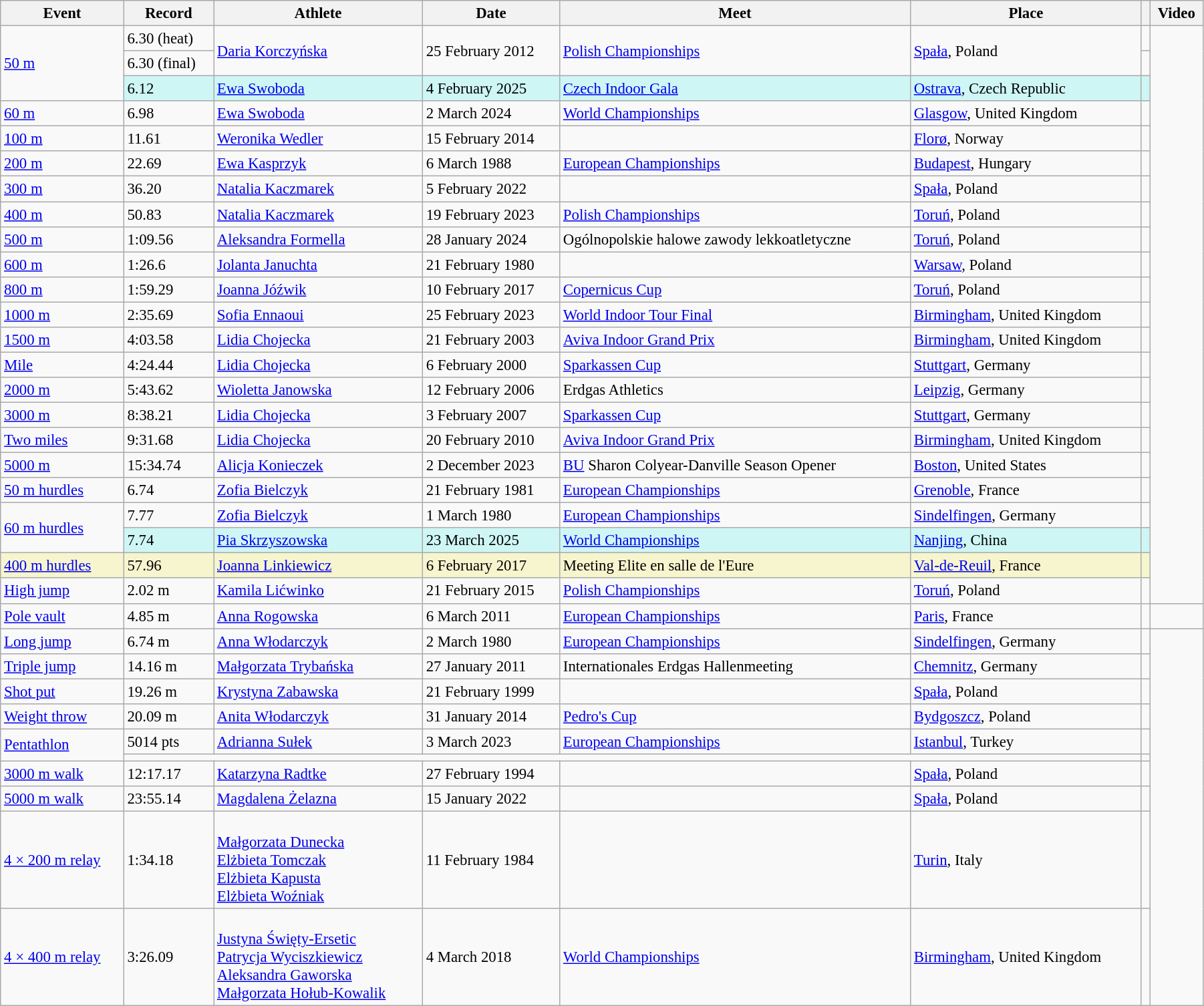<table class="wikitable" style="font-size:95%; width: 95%;">
<tr>
<th>Event</th>
<th>Record</th>
<th>Athlete</th>
<th>Date</th>
<th>Meet</th>
<th>Place</th>
<th></th>
<th>Video</th>
</tr>
<tr>
<td rowspan=3><a href='#'>50 m</a></td>
<td>6.30 (heat)</td>
<td rowspan=2><a href='#'>Daria Korczyńska</a></td>
<td rowspan=2>25 February 2012</td>
<td rowspan=2><a href='#'>Polish Championships</a></td>
<td rowspan=2><a href='#'>Spała</a>, Poland</td>
<td></td>
</tr>
<tr>
<td>6.30 (final)</td>
<td></td>
</tr>
<tr bgcolor="#CEF6F5">
<td>6.12</td>
<td><a href='#'>Ewa Swoboda</a></td>
<td>4 February 2025</td>
<td><a href='#'>Czech Indoor Gala</a></td>
<td><a href='#'>Ostrava</a>, Czech Republic</td>
<td></td>
</tr>
<tr>
<td><a href='#'>60 m</a></td>
<td>6.98</td>
<td><a href='#'>Ewa Swoboda</a></td>
<td>2 March 2024</td>
<td><a href='#'>World Championships</a></td>
<td><a href='#'>Glasgow</a>, United Kingdom</td>
<td></td>
</tr>
<tr>
<td><a href='#'>100 m</a></td>
<td>11.61</td>
<td><a href='#'>Weronika Wedler</a></td>
<td>15 February 2014</td>
<td></td>
<td><a href='#'>Florø</a>, Norway</td>
<td></td>
</tr>
<tr>
<td><a href='#'>200 m</a></td>
<td>22.69</td>
<td><a href='#'>Ewa Kasprzyk</a></td>
<td>6 March 1988</td>
<td><a href='#'>European Championships</a></td>
<td><a href='#'>Budapest</a>, Hungary</td>
<td></td>
</tr>
<tr>
<td><a href='#'>300 m</a></td>
<td>36.20</td>
<td><a href='#'>Natalia Kaczmarek</a></td>
<td>5 February 2022</td>
<td></td>
<td><a href='#'>Spała</a>, Poland</td>
<td></td>
</tr>
<tr>
<td><a href='#'>400 m</a></td>
<td>50.83</td>
<td><a href='#'>Natalia Kaczmarek</a></td>
<td>19 February 2023</td>
<td><a href='#'>Polish Championships</a></td>
<td><a href='#'>Toruń</a>, Poland</td>
<td></td>
</tr>
<tr>
<td><a href='#'>500 m</a></td>
<td>1:09.56</td>
<td><a href='#'>Aleksandra Formella</a></td>
<td>28 January 2024</td>
<td>Ogólnopolskie halowe zawody lekkoatletyczne</td>
<td><a href='#'>Toruń</a>, Poland</td>
<td></td>
</tr>
<tr>
<td><a href='#'>600 m</a></td>
<td>1:26.6 </td>
<td><a href='#'>Jolanta Januchta</a></td>
<td>21 February 1980</td>
<td></td>
<td><a href='#'>Warsaw</a>, Poland</td>
<td></td>
</tr>
<tr>
<td><a href='#'>800 m</a></td>
<td>1:59.29</td>
<td><a href='#'>Joanna Jóźwik</a></td>
<td>10 February 2017</td>
<td><a href='#'>Copernicus Cup</a></td>
<td><a href='#'>Toruń</a>, Poland</td>
<td></td>
</tr>
<tr>
<td><a href='#'>1000 m</a></td>
<td>2:35.69</td>
<td><a href='#'>Sofia Ennaoui</a></td>
<td>25 February 2023</td>
<td><a href='#'>World Indoor Tour Final</a></td>
<td><a href='#'>Birmingham</a>, United Kingdom</td>
<td></td>
</tr>
<tr>
<td><a href='#'>1500 m</a></td>
<td>4:03.58</td>
<td><a href='#'>Lidia Chojecka</a></td>
<td>21 February 2003</td>
<td><a href='#'>Aviva Indoor Grand Prix</a></td>
<td><a href='#'>Birmingham</a>, United Kingdom</td>
<td></td>
</tr>
<tr>
<td><a href='#'>Mile</a></td>
<td>4:24.44</td>
<td><a href='#'>Lidia Chojecka</a></td>
<td>6 February 2000</td>
<td><a href='#'>Sparkassen Cup</a></td>
<td><a href='#'>Stuttgart</a>, Germany</td>
<td></td>
</tr>
<tr>
<td><a href='#'>2000 m</a></td>
<td>5:43.62</td>
<td><a href='#'>Wioletta Janowska</a></td>
<td>12 February 2006</td>
<td>Erdgas Athletics</td>
<td><a href='#'>Leipzig</a>, Germany</td>
<td></td>
</tr>
<tr>
<td><a href='#'>3000 m</a></td>
<td>8:38.21</td>
<td><a href='#'>Lidia Chojecka</a></td>
<td>3 February 2007</td>
<td><a href='#'>Sparkassen Cup</a></td>
<td><a href='#'>Stuttgart</a>, Germany</td>
<td></td>
</tr>
<tr>
<td><a href='#'>Two miles</a></td>
<td>9:31.68</td>
<td><a href='#'>Lidia Chojecka</a></td>
<td>20 February 2010</td>
<td><a href='#'>Aviva Indoor Grand Prix</a></td>
<td><a href='#'>Birmingham</a>, United Kingdom</td>
<td></td>
</tr>
<tr>
<td><a href='#'>5000 m</a></td>
<td>15:34.74</td>
<td><a href='#'>Alicja Konieczek</a></td>
<td>2 December 2023</td>
<td><a href='#'>BU</a> Sharon Colyear-Danville Season Opener</td>
<td><a href='#'>Boston</a>, United States</td>
<td></td>
</tr>
<tr>
<td><a href='#'>50 m hurdles</a></td>
<td>6.74</td>
<td><a href='#'>Zofia Bielczyk</a></td>
<td>21 February 1981</td>
<td><a href='#'>European Championships</a></td>
<td><a href='#'>Grenoble</a>, France</td>
<td></td>
</tr>
<tr>
<td rowspan=2><a href='#'>60 m hurdles</a></td>
<td>7.77</td>
<td><a href='#'>Zofia Bielczyk</a></td>
<td>1 March 1980</td>
<td><a href='#'>European Championships</a></td>
<td><a href='#'>Sindelfingen</a>, Germany</td>
<td></td>
</tr>
<tr bgcolor="#CEF6F5">
<td>7.74</td>
<td><a href='#'>Pia Skrzyszowska</a></td>
<td>23 March 2025</td>
<td><a href='#'>World Championships</a></td>
<td><a href='#'>Nanjing</a>, China</td>
<td></td>
</tr>
<tr style="background:#f6F5CE;">
<td><a href='#'>400 m hurdles</a></td>
<td>57.96</td>
<td><a href='#'>Joanna Linkiewicz</a></td>
<td>6 February 2017</td>
<td>Meeting Elite en salle de l'Eure</td>
<td><a href='#'>Val-de-Reuil</a>, France</td>
<td></td>
</tr>
<tr>
<td><a href='#'>High jump</a></td>
<td>2.02 m</td>
<td><a href='#'>Kamila Lićwinko</a></td>
<td>21 February 2015</td>
<td><a href='#'>Polish Championships</a></td>
<td><a href='#'>Toruń</a>, Poland</td>
<td></td>
</tr>
<tr>
<td><a href='#'>Pole vault</a></td>
<td>4.85 m</td>
<td><a href='#'>Anna Rogowska</a></td>
<td>6 March 2011</td>
<td><a href='#'>European Championships</a></td>
<td><a href='#'>Paris</a>, France</td>
<td></td>
<td></td>
</tr>
<tr>
<td><a href='#'>Long jump</a></td>
<td>6.74 m</td>
<td><a href='#'>Anna Włodarczyk</a></td>
<td>2 March 1980</td>
<td><a href='#'>European Championships</a></td>
<td><a href='#'>Sindelfingen</a>, Germany</td>
<td></td>
</tr>
<tr>
<td><a href='#'>Triple jump</a></td>
<td>14.16 m</td>
<td><a href='#'>Małgorzata Trybańska</a></td>
<td>27 January 2011</td>
<td>Internationales Erdgas Hallenmeeting</td>
<td><a href='#'>Chemnitz</a>, Germany</td>
<td></td>
</tr>
<tr>
<td><a href='#'>Shot put</a></td>
<td>19.26 m</td>
<td><a href='#'>Krystyna Zabawska</a></td>
<td>21 February 1999</td>
<td></td>
<td><a href='#'>Spała</a>, Poland</td>
<td></td>
</tr>
<tr>
<td><a href='#'>Weight throw</a></td>
<td>20.09 m</td>
<td><a href='#'>Anita Włodarczyk</a></td>
<td>31 January 2014</td>
<td><a href='#'>Pedro's Cup</a></td>
<td><a href='#'>Bydgoszcz</a>, Poland</td>
<td></td>
</tr>
<tr>
<td rowspan=2><a href='#'>Pentathlon</a></td>
<td>5014 pts</td>
<td><a href='#'>Adrianna Sułek</a></td>
<td>3 March 2023</td>
<td><a href='#'>European Championships</a></td>
<td><a href='#'>Istanbul</a>, Turkey</td>
<td></td>
</tr>
<tr>
<td colspan=5></td>
<td></td>
</tr>
<tr>
<td><a href='#'>3000 m walk</a></td>
<td>12:17.17</td>
<td><a href='#'>Katarzyna Radtke</a></td>
<td>27 February 1994</td>
<td></td>
<td><a href='#'>Spała</a>, Poland</td>
<td></td>
</tr>
<tr>
<td><a href='#'>5000 m walk</a></td>
<td>23:55.14</td>
<td><a href='#'>Magdalena Żelazna</a></td>
<td>15 January 2022</td>
<td></td>
<td><a href='#'>Spała</a>, Poland</td>
<td></td>
</tr>
<tr>
<td><a href='#'>4 × 200 m relay</a></td>
<td>1:34.18</td>
<td><br><a href='#'>Małgorzata Dunecka</a><br><a href='#'>Elżbieta Tomczak</a><br><a href='#'>Elżbieta Kapusta</a><br><a href='#'>Elżbieta Woźniak</a></td>
<td>11 February 1984</td>
<td></td>
<td><a href='#'>Turin</a>, Italy</td>
<td></td>
</tr>
<tr>
<td><a href='#'>4 × 400 m relay</a></td>
<td>3:26.09</td>
<td><br><a href='#'>Justyna Święty-Ersetic</a><br><a href='#'>Patrycja Wyciszkiewicz</a><br><a href='#'>Aleksandra Gaworska</a><br><a href='#'>Małgorzata Hołub-Kowalik</a></td>
<td>4 March 2018</td>
<td><a href='#'>World Championships</a></td>
<td><a href='#'>Birmingham</a>, United Kingdom</td>
<td></td>
</tr>
</table>
